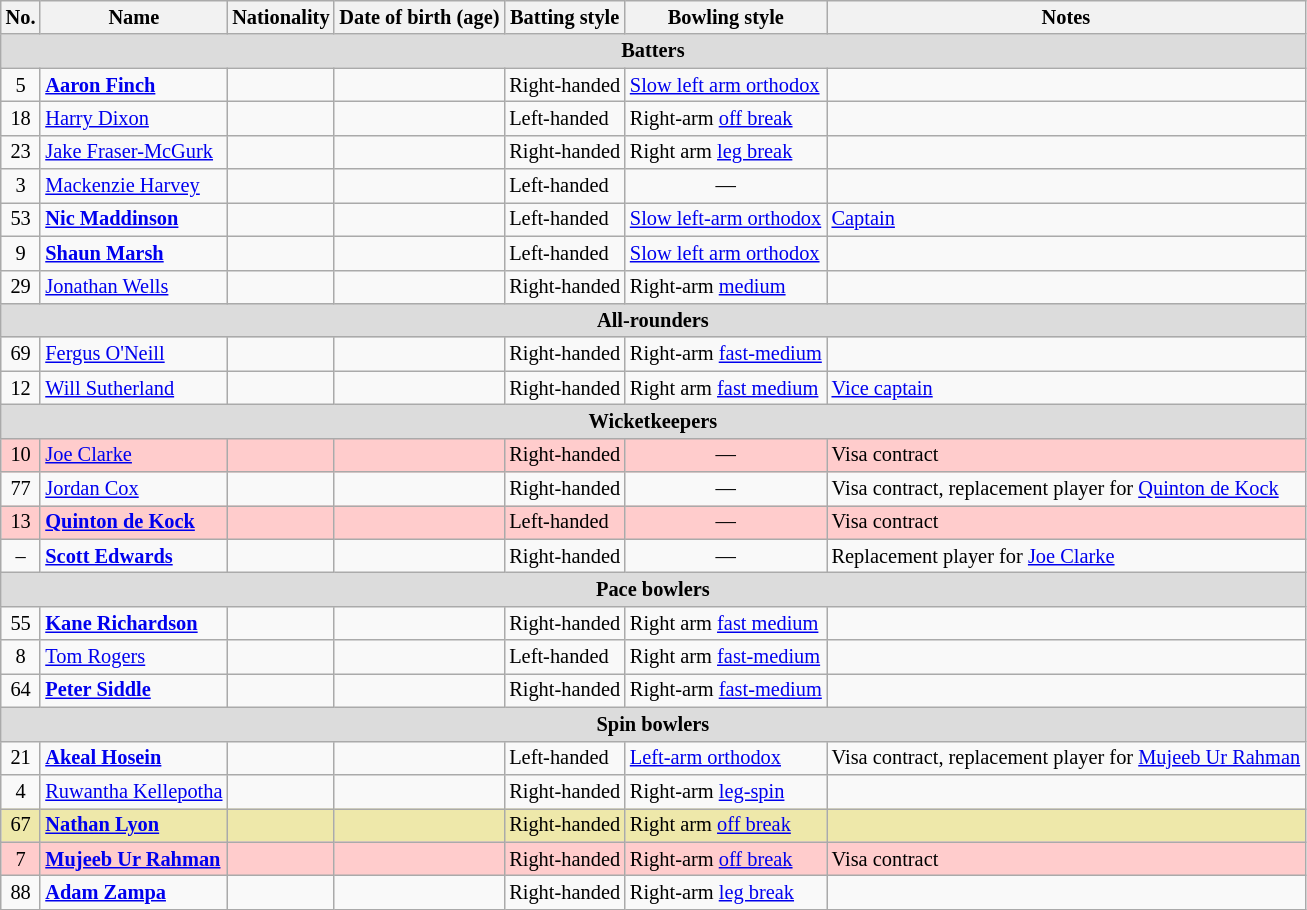<table class="wikitable"  style="font-size:85%;">
<tr>
<th>No.</th>
<th>Name</th>
<th>Nationality</th>
<th>Date of birth (age)</th>
<th>Batting style</th>
<th>Bowling style</th>
<th>Notes</th>
</tr>
<tr>
<th colspan="7" style="background: #DCDCDC" align=center>Batters</th>
</tr>
<tr>
<td style="text-align:center">5</td>
<td><strong><a href='#'>Aaron Finch</a></strong></td>
<td></td>
<td></td>
<td>Right-handed</td>
<td><a href='#'>Slow left arm orthodox</a></td>
<td></td>
</tr>
<tr>
<td style="text-align:center">18</td>
<td><a href='#'>Harry Dixon</a></td>
<td></td>
<td></td>
<td>Left-handed</td>
<td>Right-arm <a href='#'>off break</a></td>
<td></td>
</tr>
<tr>
<td style="text-align:center">23</td>
<td><a href='#'>Jake Fraser-McGurk</a></td>
<td></td>
<td></td>
<td>Right-handed</td>
<td>Right arm <a href='#'>leg break</a></td>
<td></td>
</tr>
<tr>
<td style="text-align:center">3</td>
<td><a href='#'>Mackenzie Harvey</a></td>
<td></td>
<td></td>
<td>Left-handed</td>
<td style="text-align:center">—</td>
<td></td>
</tr>
<tr>
<td style="text-align:center">53</td>
<td><strong><a href='#'>Nic Maddinson</a></strong></td>
<td></td>
<td></td>
<td>Left-handed</td>
<td><a href='#'>Slow left-arm orthodox</a></td>
<td><a href='#'>Captain</a></td>
</tr>
<tr>
<td style="text-align:center">9</td>
<td><strong><a href='#'>Shaun Marsh</a></strong></td>
<td></td>
<td></td>
<td>Left-handed</td>
<td><a href='#'>Slow left arm orthodox</a></td>
<td></td>
</tr>
<tr>
<td style="text-align:center">29</td>
<td><a href='#'>Jonathan Wells</a></td>
<td></td>
<td></td>
<td>Right-handed</td>
<td>Right-arm <a href='#'>medium</a></td>
<td></td>
</tr>
<tr>
<th colspan="7" style="background: #DCDCDC" align=centre>All-rounders</th>
</tr>
<tr>
<td style="text-align:center">69</td>
<td><a href='#'>Fergus O'Neill</a></td>
<td></td>
<td></td>
<td>Right-handed</td>
<td>Right-arm <a href='#'>fast-medium</a></td>
<td></td>
</tr>
<tr>
<td style="text-align:center">12</td>
<td><a href='#'>Will Sutherland</a></td>
<td></td>
<td></td>
<td>Right-handed</td>
<td>Right arm <a href='#'>fast medium</a></td>
<td><a href='#'>Vice captain</a></td>
</tr>
<tr>
<th colspan="7" style="background: #DCDCDC" align=centre>Wicketkeepers</th>
</tr>
<tr style="background:#FFCCCC">
<td style="text-align:center">10</td>
<td><a href='#'>Joe Clarke</a></td>
<td></td>
<td></td>
<td>Right-handed</td>
<td style="text-align:center">—</td>
<td>Visa contract</td>
</tr>
<tr>
<td style="text-align:center">77</td>
<td><a href='#'>Jordan Cox</a></td>
<td></td>
<td></td>
<td>Right-handed</td>
<td style="text-align:center">—</td>
<td>Visa contract, replacement player for <a href='#'>Quinton de Kock</a></td>
</tr>
<tr style="background:#FFCCCC">
<td style="text-align:center">13</td>
<td><strong><a href='#'>Quinton de Kock</a></strong></td>
<td></td>
<td></td>
<td>Left-handed</td>
<td style="text-align:center">—</td>
<td>Visa contract</td>
</tr>
<tr>
<td style="text-align:center">–</td>
<td><strong><a href='#'>Scott Edwards</a></strong></td>
<td></td>
<td></td>
<td>Right-handed</td>
<td style="text-align:center">—</td>
<td>Replacement player for <a href='#'>Joe Clarke</a></td>
</tr>
<tr>
<th colspan="7" style="background: #DCDCDC" align=centre>Pace bowlers</th>
</tr>
<tr>
<td style="text-align:center">55</td>
<td><strong><a href='#'>Kane Richardson</a></strong></td>
<td></td>
<td></td>
<td>Right-handed</td>
<td>Right arm <a href='#'>fast medium</a></td>
<td></td>
</tr>
<tr>
<td style="text-align:center">8</td>
<td><a href='#'>Tom Rogers</a></td>
<td></td>
<td></td>
<td>Left-handed</td>
<td>Right arm <a href='#'>fast-medium</a></td>
<td></td>
</tr>
<tr>
<td style="text-align:center">64</td>
<td><strong><a href='#'>Peter Siddle</a></strong></td>
<td></td>
<td></td>
<td>Right-handed</td>
<td>Right-arm <a href='#'>fast-medium</a></td>
<td></td>
</tr>
<tr>
<th colspan="7" style="background: #DCDCDC" align=centre>Spin bowlers</th>
</tr>
<tr>
<td style="text-align:center">21</td>
<td><strong><a href='#'>Akeal Hosein</a></strong></td>
<td></td>
<td></td>
<td>Left-handed</td>
<td><a href='#'>Left-arm orthodox</a></td>
<td>Visa contract, replacement player for <a href='#'>Mujeeb Ur Rahman</a></td>
</tr>
<tr>
<td style="text-align:center">4</td>
<td><a href='#'>Ruwantha Kellepotha</a></td>
<td></td>
<td></td>
<td>Right-handed</td>
<td>Right-arm <a href='#'>leg-spin</a></td>
<td></td>
</tr>
<tr style="background:#EEE8AA">
<td style="text-align:center">67</td>
<td><strong><a href='#'>Nathan Lyon</a></strong></td>
<td></td>
<td></td>
<td>Right-handed</td>
<td>Right arm <a href='#'>off break</a></td>
<td></td>
</tr>
<tr style="background:#FFCCCC">
<td style="text-align:center">7</td>
<td><strong><a href='#'>Mujeeb Ur Rahman</a></strong></td>
<td></td>
<td></td>
<td>Right-handed</td>
<td>Right-arm <a href='#'>off break</a></td>
<td>Visa contract</td>
</tr>
<tr>
<td style="text-align:center">88</td>
<td><strong><a href='#'>Adam Zampa</a></strong></td>
<td></td>
<td></td>
<td>Right-handed</td>
<td>Right-arm <a href='#'>leg break</a></td>
<td></td>
</tr>
</table>
